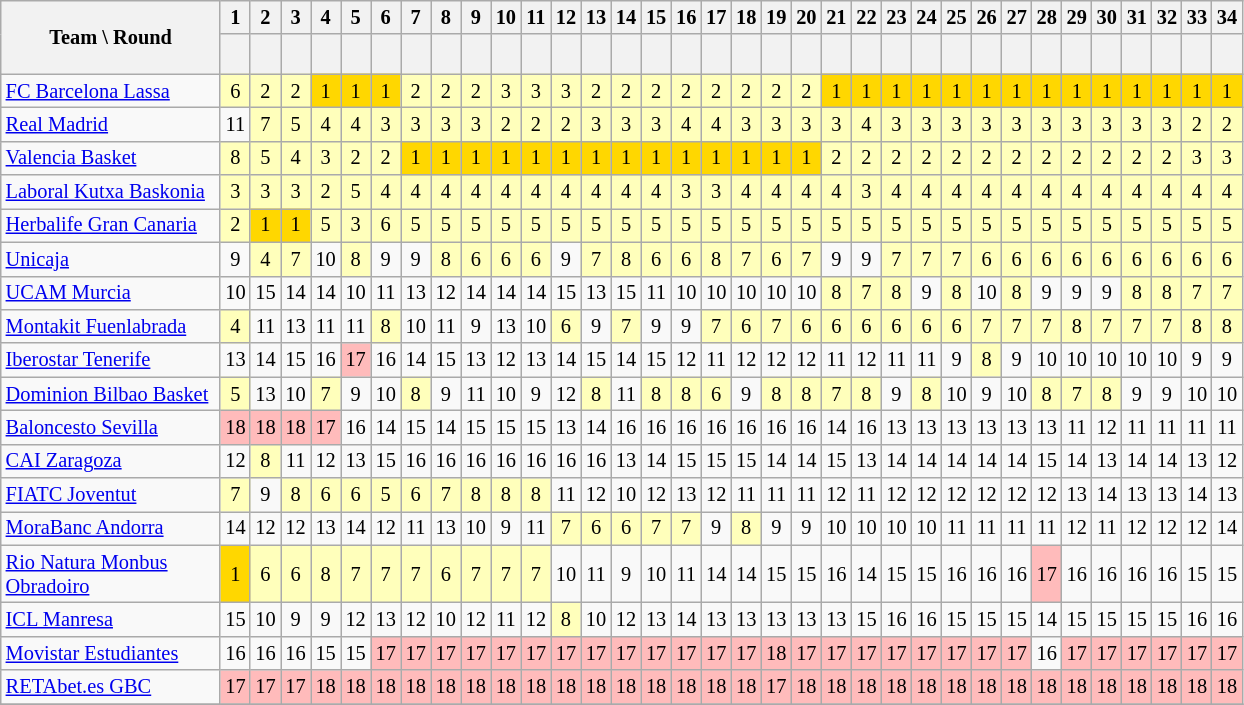<table class="wikitable sortable" style="font-size: 85%; text-align:center;">
<tr>
<th rowspan="2" style="width:140px;">Team \ Round</th>
<th align=center>1</th>
<th align=center>2</th>
<th align=center>3</th>
<th align=center>4</th>
<th align=center>5</th>
<th align=center>6</th>
<th align=center>7</th>
<th align=center>8</th>
<th align=center>9</th>
<th align=center>10</th>
<th align=center>11</th>
<th align=center>12</th>
<th align=center>13</th>
<th align=center>14</th>
<th align=center>15</th>
<th align=center>16</th>
<th align=center>17</th>
<th align=center>18</th>
<th align=center>19</th>
<th align=center>20</th>
<th align=center>21</th>
<th align=center>22</th>
<th align=center>23</th>
<th align=center>24</th>
<th align=center>25</th>
<th align=center>26</th>
<th align=center>27</th>
<th align=center>28</th>
<th align=center>29</th>
<th align=center>30</th>
<th align=center>31</th>
<th align=center>32</th>
<th align=center>33</th>
<th align=center>34</th>
</tr>
<tr>
<th style="text-align:center; height:20px;"></th>
<th align=center></th>
<th align=center></th>
<th align=center></th>
<th align=center></th>
<th align=center></th>
<th align=center></th>
<th align=center></th>
<th align=center></th>
<th align=center></th>
<th align=center></th>
<th align=center></th>
<th align=center></th>
<th align=center></th>
<th align=center></th>
<th align=center></th>
<th align=center></th>
<th align=center></th>
<th align=center></th>
<th align=center></th>
<th align=center></th>
<th align=center></th>
<th align=center></th>
<th align=center></th>
<th align=center></th>
<th align=center></th>
<th align=center></th>
<th align=center></th>
<th align=center></th>
<th align=center></th>
<th align=center></th>
<th align=center></th>
<th align=center></th>
<th align=center></th>
</tr>
<tr>
<td align=left><a href='#'>FC Barcelona Lassa</a></td>
<td style="background:#FFFFBB">6</td>
<td style="background:#FFFFBB">2</td>
<td style="background:#FFFFBB">2</td>
<td style="background:gold">1</td>
<td style="background:gold">1</td>
<td style="background:gold">1</td>
<td style="background:#FFFFBB">2</td>
<td style="background:#FFFFBB">2</td>
<td style="background:#FFFFBB">2</td>
<td style="background:#FFFFBB">3</td>
<td style="background:#FFFFBB">3</td>
<td style="background:#FFFFBB">3</td>
<td style="background:#FFFFBB">2</td>
<td style="background:#FFFFBB">2</td>
<td style="background:#FFFFBB">2</td>
<td style="background:#FFFFBB">2</td>
<td style="background:#FFFFBB">2</td>
<td style="background:#FFFFBB">2</td>
<td style="background:#FFFFBB">2</td>
<td style="background:#FFFFBB">2</td>
<td style="background:gold">1</td>
<td style="background:gold">1</td>
<td style="background:gold">1</td>
<td style="background:gold">1</td>
<td style="background:gold">1</td>
<td style="background:gold">1</td>
<td style="background:gold">1</td>
<td style="background:gold">1</td>
<td style="background:gold">1</td>
<td style="background:gold">1</td>
<td style="background:gold">1</td>
<td style="background:gold">1</td>
<td style="background:gold">1</td>
<td style="background:gold">1</td>
</tr>
<tr>
<td align=left><a href='#'>Real Madrid</a></td>
<td>11</td>
<td style="background:#FFFFBB">7</td>
<td style="background:#FFFFBB">5</td>
<td style="background:#FFFFBB">4</td>
<td style="background:#FFFFBB">4</td>
<td style="background:#FFFFBB">3</td>
<td style="background:#FFFFBB">3</td>
<td style="background:#FFFFBB">3</td>
<td style="background:#FFFFBB">3</td>
<td style="background:#FFFFBB">2</td>
<td style="background:#FFFFBB">2</td>
<td style="background:#FFFFBB">2</td>
<td style="background:#FFFFBB">3</td>
<td style="background:#FFFFBB">3</td>
<td style="background:#FFFFBB">3</td>
<td style="background:#FFFFBB">4</td>
<td style="background:#FFFFBB">4</td>
<td style="background:#FFFFBB">3</td>
<td style="background:#FFFFBB">3</td>
<td style="background:#FFFFBB">3</td>
<td style="background:#FFFFBB">3</td>
<td style="background:#FFFFBB">4</td>
<td style="background:#FFFFBB">3</td>
<td style="background:#FFFFBB">3</td>
<td style="background:#FFFFBB">3</td>
<td style="background:#FFFFBB">3</td>
<td style="background:#FFFFBB">3</td>
<td style="background:#FFFFBB">3</td>
<td style="background:#FFFFBB">3</td>
<td style="background:#FFFFBB">3</td>
<td style="background:#FFFFBB">3</td>
<td style="background:#FFFFBB">3</td>
<td style="background:#FFFFBB">2</td>
<td style="background:#FFFFBB">2</td>
</tr>
<tr>
<td align=left><a href='#'>Valencia Basket</a></td>
<td style="background:#FFFFBB">8</td>
<td style="background:#FFFFBB">5</td>
<td style="background:#FFFFBB">4</td>
<td style="background:#FFFFBB">3</td>
<td style="background:#FFFFBB">2</td>
<td style="background:#FFFFBB">2</td>
<td style="background:gold">1</td>
<td style="background:gold">1</td>
<td style="background:gold">1</td>
<td style="background:gold">1</td>
<td style="background:gold">1</td>
<td style="background:gold">1</td>
<td style="background:gold">1</td>
<td style="background:gold">1</td>
<td style="background:gold">1</td>
<td style="background:gold">1</td>
<td style="background:gold">1</td>
<td style="background:gold">1</td>
<td style="background:gold">1</td>
<td style="background:gold">1</td>
<td style="background:#FFFFBB">2</td>
<td style="background:#FFFFBB">2</td>
<td style="background:#FFFFBB">2</td>
<td style="background:#FFFFBB">2</td>
<td style="background:#FFFFBB">2</td>
<td style="background:#FFFFBB">2</td>
<td style="background:#FFFFBB">2</td>
<td style="background:#FFFFBB">2</td>
<td style="background:#FFFFBB">2</td>
<td style="background:#FFFFBB">2</td>
<td style="background:#FFFFBB">2</td>
<td style="background:#FFFFBB">2</td>
<td style="background:#FFFFBB">3</td>
<td style="background:#FFFFBB">3</td>
</tr>
<tr>
<td align=left><a href='#'>Laboral Kutxa Baskonia</a></td>
<td style="background:#FFFFBB">3</td>
<td style="background:#FFFFBB">3</td>
<td style="background:#FFFFBB">3</td>
<td style="background:#FFFFBB">2</td>
<td style="background:#FFFFBB">5</td>
<td style="background:#FFFFBB">4</td>
<td style="background:#FFFFBB">4</td>
<td style="background:#FFFFBB">4</td>
<td style="background:#FFFFBB">4</td>
<td style="background:#FFFFBB">4</td>
<td style="background:#FFFFBB">4</td>
<td style="background:#FFFFBB">4</td>
<td style="background:#FFFFBB">4</td>
<td style="background:#FFFFBB">4</td>
<td style="background:#FFFFBB">4</td>
<td style="background:#FFFFBB">3</td>
<td style="background:#FFFFBB">3</td>
<td style="background:#FFFFBB">4</td>
<td style="background:#FFFFBB">4</td>
<td style="background:#FFFFBB">4</td>
<td style="background:#FFFFBB">4</td>
<td style="background:#FFFFBB">3</td>
<td style="background:#FFFFBB">4</td>
<td style="background:#FFFFBB">4</td>
<td style="background:#FFFFBB">4</td>
<td style="background:#FFFFBB">4</td>
<td style="background:#FFFFBB">4</td>
<td style="background:#FFFFBB">4</td>
<td style="background:#FFFFBB">4</td>
<td style="background:#FFFFBB">4</td>
<td style="background:#FFFFBB">4</td>
<td style="background:#FFFFBB">4</td>
<td style="background:#FFFFBB">4</td>
<td style="background:#FFFFBB">4</td>
</tr>
<tr>
<td align=left><a href='#'>Herbalife Gran Canaria</a></td>
<td style="background:#FFFFBB">2</td>
<td style="background:gold">1</td>
<td style="background:gold">1</td>
<td style="background:#FFFFBB">5</td>
<td style="background:#FFFFBB">3</td>
<td style="background:#FFFFBB">6</td>
<td style="background:#FFFFBB">5</td>
<td style="background:#FFFFBB">5</td>
<td style="background:#FFFFBB">5</td>
<td style="background:#FFFFBB">5</td>
<td style="background:#FFFFBB">5</td>
<td style="background:#FFFFBB">5</td>
<td style="background:#FFFFBB">5</td>
<td style="background:#FFFFBB">5</td>
<td style="background:#FFFFBB">5</td>
<td style="background:#FFFFBB">5</td>
<td style="background:#FFFFBB">5</td>
<td style="background:#FFFFBB">5</td>
<td style="background:#FFFFBB">5</td>
<td style="background:#FFFFBB">5</td>
<td style="background:#FFFFBB">5</td>
<td style="background:#FFFFBB">5</td>
<td style="background:#FFFFBB">5</td>
<td style="background:#FFFFBB">5</td>
<td style="background:#FFFFBB">5</td>
<td style="background:#FFFFBB">5</td>
<td style="background:#FFFFBB">5</td>
<td style="background:#FFFFBB">5</td>
<td style="background:#FFFFBB">5</td>
<td style="background:#FFFFBB">5</td>
<td style="background:#FFFFBB">5</td>
<td style="background:#FFFFBB">5</td>
<td style="background:#FFFFBB">5</td>
<td style="background:#FFFFBB">5</td>
</tr>
<tr>
<td align=left><a href='#'>Unicaja</a></td>
<td>9</td>
<td style="background:#FFFFBB">4</td>
<td style="background:#FFFFBB">7</td>
<td>10</td>
<td style="background:#FFFFBB">8</td>
<td>9</td>
<td>9</td>
<td style="background:#FFFFBB">8</td>
<td style="background:#FFFFBB">6</td>
<td style="background:#FFFFBB">6</td>
<td style="background:#FFFFBB">6</td>
<td>9</td>
<td style="background:#FFFFBB">7</td>
<td style="background:#FFFFBB">8</td>
<td style="background:#FFFFBB">6</td>
<td style="background:#FFFFBB">6</td>
<td style="background:#FFFFBB">8</td>
<td style="background:#FFFFBB">7</td>
<td style="background:#FFFFBB">6</td>
<td style="background:#FFFFBB">7</td>
<td>9</td>
<td>9</td>
<td style="background:#FFFFBB">7</td>
<td style="background:#FFFFBB">7</td>
<td style="background:#FFFFBB">7</td>
<td style="background:#FFFFBB">6</td>
<td style="background:#FFFFBB">6</td>
<td style="background:#FFFFBB">6</td>
<td style="background:#FFFFBB">6</td>
<td style="background:#FFFFBB">6</td>
<td style="background:#FFFFBB">6</td>
<td style="background:#FFFFBB">6</td>
<td style="background:#FFFFBB">6</td>
<td style="background:#FFFFBB">6</td>
</tr>
<tr>
<td align=left><a href='#'>UCAM Murcia</a></td>
<td>10</td>
<td>15</td>
<td>14</td>
<td>14</td>
<td>10</td>
<td>11</td>
<td>13</td>
<td>12</td>
<td>14</td>
<td>14</td>
<td>14</td>
<td>15</td>
<td>13</td>
<td>15</td>
<td>11</td>
<td>10</td>
<td>10</td>
<td>10</td>
<td>10</td>
<td>10</td>
<td style="background:#FFFFBB">8</td>
<td style="background:#FFFFBB">7</td>
<td style="background:#FFFFBB">8</td>
<td>9</td>
<td style="background:#FFFFBB">8</td>
<td>10</td>
<td style="background:#FFFFBB">8</td>
<td>9</td>
<td>9</td>
<td>9</td>
<td style="background:#FFFFBB">8</td>
<td style="background:#FFFFBB">8</td>
<td style="background:#FFFFBB">7</td>
<td style="background:#FFFFBB">7</td>
</tr>
<tr>
<td align=left><a href='#'>Montakit Fuenlabrada</a></td>
<td style="background:#FFFFBB">4</td>
<td>11</td>
<td>13</td>
<td>11</td>
<td>11</td>
<td style="background:#FFFFBB">8</td>
<td>10</td>
<td>11</td>
<td>9</td>
<td>13</td>
<td>10</td>
<td style="background:#FFFFBB">6</td>
<td>9</td>
<td style="background:#FFFFBB">7</td>
<td>9</td>
<td>9</td>
<td style="background:#FFFFBB">7</td>
<td style="background:#FFFFBB">6</td>
<td style="background:#FFFFBB">7</td>
<td style="background:#FFFFBB">6</td>
<td style="background:#FFFFBB">6</td>
<td style="background:#FFFFBB">6</td>
<td style="background:#FFFFBB">6</td>
<td style="background:#FFFFBB">6</td>
<td style="background:#FFFFBB">6</td>
<td style="background:#FFFFBB">7</td>
<td style="background:#FFFFBB">7</td>
<td style="background:#FFFFBB">7</td>
<td style="background:#FFFFBB">8</td>
<td style="background:#FFFFBB">7</td>
<td style="background:#FFFFBB">7</td>
<td style="background:#FFFFBB">7</td>
<td style="background:#FFFFBB">8</td>
<td style="background:#FFFFBB">8</td>
</tr>
<tr>
<td align=left><a href='#'>Iberostar Tenerife</a></td>
<td>13</td>
<td>14</td>
<td>15</td>
<td>16</td>
<td style="background:#FFBBBB">17</td>
<td>16</td>
<td>14</td>
<td>15</td>
<td>13</td>
<td>12</td>
<td>13</td>
<td>14</td>
<td>15</td>
<td>14</td>
<td>15</td>
<td>12</td>
<td>11</td>
<td>12</td>
<td>12</td>
<td>12</td>
<td>11</td>
<td>12</td>
<td>11</td>
<td>11</td>
<td>9</td>
<td style="background:#FFFFBB">8</td>
<td>9</td>
<td>10</td>
<td>10</td>
<td>10</td>
<td>10</td>
<td>10</td>
<td>9</td>
<td>9</td>
</tr>
<tr>
<td align=left><a href='#'>Dominion Bilbao Basket</a></td>
<td style="background:#FFFFBB">5</td>
<td>13</td>
<td>10</td>
<td style="background:#FFFFBB">7</td>
<td>9</td>
<td>10</td>
<td style="background:#FFFFBB">8</td>
<td>9</td>
<td>11</td>
<td>10</td>
<td>9</td>
<td>12</td>
<td style="background:#FFFFBB">8</td>
<td>11</td>
<td style="background:#FFFFBB">8</td>
<td style="background:#FFFFBB">8</td>
<td style="background:#FFFFBB">6</td>
<td>9</td>
<td style="background:#FFFFBB">8</td>
<td style="background:#FFFFBB">8</td>
<td style="background:#FFFFBB">7</td>
<td style="background:#FFFFBB">8</td>
<td>9</td>
<td style="background:#FFFFBB">8</td>
<td>10</td>
<td>9</td>
<td>10</td>
<td style="background:#FFFFBB">8</td>
<td style="background:#FFFFBB">7</td>
<td style="background:#FFFFBB">8</td>
<td>9</td>
<td>9</td>
<td>10</td>
<td>10</td>
</tr>
<tr>
<td align=left><a href='#'>Baloncesto Sevilla</a></td>
<td style="background:#FFBBBB">18</td>
<td style="background:#FFBBBB">18</td>
<td style="background:#FFBBBB">18</td>
<td style="background:#FFBBBB">17</td>
<td>16</td>
<td>14</td>
<td>15</td>
<td>14</td>
<td>15</td>
<td>15</td>
<td>15</td>
<td>13</td>
<td>14</td>
<td>16</td>
<td>16</td>
<td>16</td>
<td>16</td>
<td>16</td>
<td>16</td>
<td>16</td>
<td>14</td>
<td>16</td>
<td>13</td>
<td>13</td>
<td>13</td>
<td>13</td>
<td>13</td>
<td>13</td>
<td>11</td>
<td>12</td>
<td>11</td>
<td>11</td>
<td>11</td>
<td>11</td>
</tr>
<tr>
<td align=left><a href='#'>CAI Zaragoza</a></td>
<td>12</td>
<td style="background:#FFFFBB">8</td>
<td>11</td>
<td>12</td>
<td>13</td>
<td>15</td>
<td>16</td>
<td>16</td>
<td>16</td>
<td>16</td>
<td>16</td>
<td>16</td>
<td>16</td>
<td>13</td>
<td>14</td>
<td>15</td>
<td>15</td>
<td>15</td>
<td>14</td>
<td>14</td>
<td>15</td>
<td>13</td>
<td>14</td>
<td>14</td>
<td>14</td>
<td>14</td>
<td>14</td>
<td>15</td>
<td>14</td>
<td>13</td>
<td>14</td>
<td>14</td>
<td>13</td>
<td>12</td>
</tr>
<tr>
<td align=left><a href='#'>FIATC Joventut</a></td>
<td style="background:#FFFFBB">7</td>
<td>9</td>
<td style="background:#FFFFBB">8</td>
<td style="background:#FFFFBB">6</td>
<td style="background:#FFFFBB">6</td>
<td style="background:#FFFFBB">5</td>
<td style="background:#FFFFBB">6</td>
<td style="background:#FFFFBB">7</td>
<td style="background:#FFFFBB">8</td>
<td style="background:#FFFFBB">8</td>
<td style="background:#FFFFBB">8</td>
<td>11</td>
<td>12</td>
<td>10</td>
<td>12</td>
<td>13</td>
<td>12</td>
<td>11</td>
<td>11</td>
<td>11</td>
<td>12</td>
<td>11</td>
<td>12</td>
<td>12</td>
<td>12</td>
<td>12</td>
<td>12</td>
<td>12</td>
<td>13</td>
<td>14</td>
<td>13</td>
<td>13</td>
<td>14</td>
<td>13</td>
</tr>
<tr>
<td align=left><a href='#'>MoraBanc Andorra</a></td>
<td>14</td>
<td>12</td>
<td>12</td>
<td>13</td>
<td>14</td>
<td>12</td>
<td>11</td>
<td>13</td>
<td>10</td>
<td>9</td>
<td>11</td>
<td style="background:#FFFFBB">7</td>
<td style="background:#FFFFBB">6</td>
<td style="background:#FFFFBB">6</td>
<td style="background:#FFFFBB">7</td>
<td style="background:#FFFFBB">7</td>
<td>9</td>
<td style="background:#FFFFBB">8</td>
<td>9</td>
<td>9</td>
<td>10</td>
<td>10</td>
<td>10</td>
<td>10</td>
<td>11</td>
<td>11</td>
<td>11</td>
<td>11</td>
<td>12</td>
<td>11</td>
<td>12</td>
<td>12</td>
<td>12</td>
<td>14</td>
</tr>
<tr>
<td align=left><a href='#'>Rio Natura Monbus Obradoiro</a></td>
<td style="background:gold">1</td>
<td style="background:#FFFFBB">6</td>
<td style="background:#FFFFBB">6</td>
<td style="background:#FFFFBB">8</td>
<td style="background:#FFFFBB">7</td>
<td style="background:#FFFFBB">7</td>
<td style="background:#FFFFBB">7</td>
<td style="background:#FFFFBB">6</td>
<td style="background:#FFFFBB">7</td>
<td style="background:#FFFFBB">7</td>
<td style="background:#FFFFBB">7</td>
<td>10</td>
<td>11</td>
<td>9</td>
<td>10</td>
<td>11</td>
<td>14</td>
<td>14</td>
<td>15</td>
<td>15</td>
<td>16</td>
<td>14</td>
<td>15</td>
<td>15</td>
<td>16</td>
<td>16</td>
<td>16</td>
<td style="background:#FFBBBB">17</td>
<td>16</td>
<td>16</td>
<td>16</td>
<td>16</td>
<td>15</td>
<td>15</td>
</tr>
<tr>
<td align=left><a href='#'>ICL Manresa</a></td>
<td>15</td>
<td>10</td>
<td>9</td>
<td>9</td>
<td>12</td>
<td>13</td>
<td>12</td>
<td>10</td>
<td>12</td>
<td>11</td>
<td>12</td>
<td style="background:#FFFFBB">8</td>
<td>10</td>
<td>12</td>
<td>13</td>
<td>14</td>
<td>13</td>
<td>13</td>
<td>13</td>
<td>13</td>
<td>13</td>
<td>15</td>
<td>16</td>
<td>16</td>
<td>15</td>
<td>15</td>
<td>15</td>
<td>14</td>
<td>15</td>
<td>15</td>
<td>15</td>
<td>15</td>
<td>16</td>
<td>16</td>
</tr>
<tr>
<td align=left><a href='#'>Movistar Estudiantes</a></td>
<td>16</td>
<td>16</td>
<td>16</td>
<td>15</td>
<td>15</td>
<td style="background:#FFBBBB">17</td>
<td style="background:#FFBBBB">17</td>
<td style="background:#FFBBBB">17</td>
<td style="background:#FFBBBB">17</td>
<td style="background:#FFBBBB">17</td>
<td style="background:#FFBBBB">17</td>
<td style="background:#FFBBBB">17</td>
<td style="background:#FFBBBB">17</td>
<td style="background:#FFBBBB">17</td>
<td style="background:#FFBBBB">17</td>
<td style="background:#FFBBBB">17</td>
<td style="background:#FFBBBB">17</td>
<td style="background:#FFBBBB">17</td>
<td style="background:#FFBBBB">18</td>
<td style="background:#FFBBBB">17</td>
<td style="background:#FFBBBB">17</td>
<td style="background:#FFBBBB">17</td>
<td style="background:#FFBBBB">17</td>
<td style="background:#FFBBBB">17</td>
<td style="background:#FFBBBB">17</td>
<td style="background:#FFBBBB">17</td>
<td style="background:#FFBBBB">17</td>
<td>16</td>
<td style="background:#FFBBBB">17</td>
<td style="background:#FFBBBB">17</td>
<td style="background:#FFBBBB">17</td>
<td style="background:#FFBBBB">17</td>
<td style="background:#FFBBBB">17</td>
<td style="background:#FFBBBB">17</td>
</tr>
<tr>
<td align=left><a href='#'>RETAbet.es GBC</a></td>
<td style="background:#FFBBBB">17</td>
<td style="background:#FFBBBB">17</td>
<td style="background:#FFBBBB">17</td>
<td style="background:#FFBBBB">18</td>
<td style="background:#FFBBBB">18</td>
<td style="background:#FFBBBB">18</td>
<td style="background:#FFBBBB">18</td>
<td style="background:#FFBBBB">18</td>
<td style="background:#FFBBBB">18</td>
<td style="background:#FFBBBB">18</td>
<td style="background:#FFBBBB">18</td>
<td style="background:#FFBBBB">18</td>
<td style="background:#FFBBBB">18</td>
<td style="background:#FFBBBB">18</td>
<td style="background:#FFBBBB">18</td>
<td style="background:#FFBBBB">18</td>
<td style="background:#FFBBBB">18</td>
<td style="background:#FFBBBB">18</td>
<td style="background:#FFBBBB">17</td>
<td style="background:#FFBBBB">18</td>
<td style="background:#FFBBBB">18</td>
<td style="background:#FFBBBB">18</td>
<td style="background:#FFBBBB">18</td>
<td style="background:#FFBBBB">18</td>
<td style="background:#FFBBBB">18</td>
<td style="background:#FFBBBB">18</td>
<td style="background:#FFBBBB">18</td>
<td style="background:#FFBBBB">18</td>
<td style="background:#FFBBBB">18</td>
<td style="background:#FFBBBB">18</td>
<td style="background:#FFBBBB">18</td>
<td style="background:#FFBBBB">18</td>
<td style="background:#FFBBBB">18</td>
<td style="background:#FFBBBB">18</td>
</tr>
<tr>
</tr>
</table>
